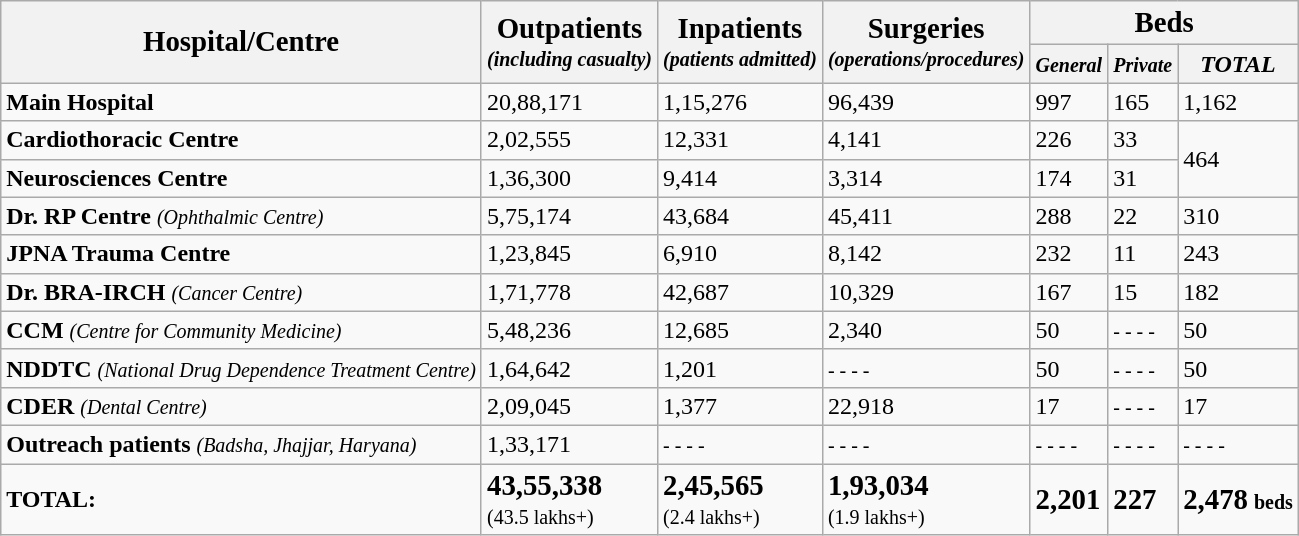<table class="wikitable">
<tr>
<th rowspan="2"><strong><big>Hospital/Centre</big></strong></th>
<th rowspan="2"><big>Outpatients</big><br><em><small>(including casualty)</small></em></th>
<th rowspan="2"><big>Inpatients</big><br><em><small>(patients admitted)</small></em></th>
<th rowspan="2"><big>Surgeries</big><br><em><small>(operations/procedures)</small></em></th>
<th colspan="3"><strong><big>Beds</big></strong></th>
</tr>
<tr>
<th><small><em>General</em></small></th>
<th><small><em>Private</em></small></th>
<th><strong><em>TOTAL</em></strong></th>
</tr>
<tr>
<td><strong>Main Hospital</strong></td>
<td>20,88,171</td>
<td>1,15,276</td>
<td>96,439</td>
<td>997</td>
<td>165</td>
<td>1,162</td>
</tr>
<tr>
<td><strong>Cardiothoracic Centre</strong></td>
<td>2,02,555</td>
<td>12,331</td>
<td>4,141</td>
<td>226</td>
<td>33</td>
<td rowspan="2">464</td>
</tr>
<tr>
<td><strong>Neurosciences Centre</strong></td>
<td>1,36,300</td>
<td>9,414</td>
<td>3,314</td>
<td>174</td>
<td>31</td>
</tr>
<tr>
<td><strong>Dr. RP Centre</strong>  <em><small>(Ophthalmic Centre)</small></em></td>
<td>5,75,174</td>
<td>43,684</td>
<td>45,411</td>
<td>288</td>
<td>22</td>
<td>310</td>
</tr>
<tr>
<td><strong>JPNA Trauma Centre</strong></td>
<td>1,23,845</td>
<td>6,910</td>
<td>8,142</td>
<td>232</td>
<td>11</td>
<td>243</td>
</tr>
<tr>
<td><strong>Dr. BRA-IRCH</strong>  <em><small>(Cancer Centre)</small></em></td>
<td>1,71,778</td>
<td>42,687</td>
<td>10,329</td>
<td>167</td>
<td>15</td>
<td>182</td>
</tr>
<tr>
<td><strong>CCM</strong>  <em><small>(Centre for Community Medicine)</small></em></td>
<td>5,48,236</td>
<td>12,685</td>
<td>2,340</td>
<td>50</td>
<td><small>- - - -</small></td>
<td>50</td>
</tr>
<tr>
<td><strong>NDDTC</strong>  <em><small>(National Drug Dependence Treatment Centre)</small></em></td>
<td>1,64,642</td>
<td>1,201</td>
<td><small>- - - -</small></td>
<td>50</td>
<td><small>- - - -</small></td>
<td>50</td>
</tr>
<tr>
<td><strong>CDER</strong>  <em><small>(Dental Centre)</small></em></td>
<td>2,09,045</td>
<td>1,377</td>
<td>22,918</td>
<td>17</td>
<td><small>- - - -</small></td>
<td>17</td>
</tr>
<tr>
<td><strong>Outreach patients</strong> <small><em>(Badsha, Jhajjar, Haryana)</em></small></td>
<td>1,33,171</td>
<td><small>- - - -</small></td>
<td><small>- - - -</small></td>
<td><small>- - - -</small></td>
<td><small>- - - -</small></td>
<td><small>- - - -</small></td>
</tr>
<tr>
<td><strong>TOTAL:</strong></td>
<td><strong><big>43,55,338</big></strong><br><small>(43.5 lakhs+)</small></td>
<td><strong><big>2,45,565</big></strong><br><small>(2.4 lakhs+)</small></td>
<td><strong><big>1,93,034</big></strong><br><small>(1.9 lakhs+)</small></td>
<td><strong><big>2,201</big></strong></td>
<td><strong><big>227</big></strong></td>
<td><big><strong>2,478</strong></big> <strong><small>beds</small></strong></td>
</tr>
</table>
